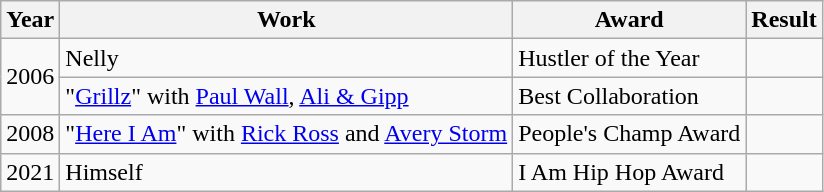<table class="wikitable">
<tr>
<th>Year</th>
<th>Work</th>
<th>Award</th>
<th>Result</th>
</tr>
<tr>
<td rowspan="2">2006</td>
<td>Nelly</td>
<td>Hustler of the Year</td>
<td></td>
</tr>
<tr>
<td>"<a href='#'>Grillz</a>" with <a href='#'>Paul Wall</a>, <a href='#'>Ali & Gipp</a></td>
<td>Best Collaboration</td>
<td></td>
</tr>
<tr>
<td>2008</td>
<td>"<a href='#'>Here I Am</a>" with <a href='#'>Rick Ross</a> and <a href='#'>Avery Storm</a></td>
<td>People's Champ Award</td>
<td></td>
</tr>
<tr>
<td>2021</td>
<td>Himself</td>
<td>I Am Hip Hop Award</td>
<td></td>
</tr>
</table>
